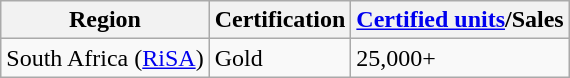<table class="wikitable">
<tr>
<th>Region</th>
<th>Certification</th>
<th><a href='#'>Certified units</a>/Sales</th>
</tr>
<tr>
<td>South Africa (<a href='#'>RiSA</a>)</td>
<td>Gold</td>
<td>25,000+</td>
</tr>
</table>
